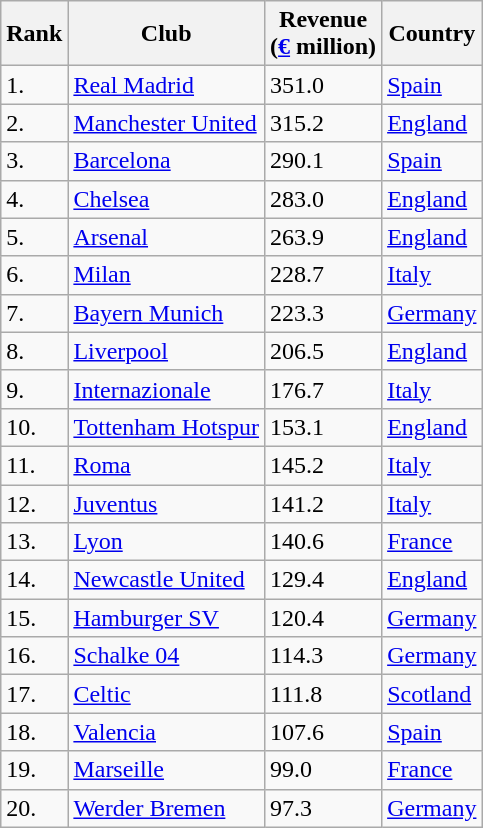<table class="wikitable sortable">
<tr>
<th>Rank</th>
<th>Club</th>
<th>Revenue <br>(<a href='#'>€</a> million)</th>
<th>Country</th>
</tr>
<tr>
<td>1.</td>
<td><a href='#'>Real Madrid</a></td>
<td>351.0</td>
<td> <a href='#'>Spain</a></td>
</tr>
<tr>
<td>2.</td>
<td><a href='#'>Manchester United</a></td>
<td>315.2</td>
<td> <a href='#'>England</a></td>
</tr>
<tr>
<td>3.</td>
<td><a href='#'>Barcelona</a></td>
<td>290.1</td>
<td> <a href='#'>Spain</a></td>
</tr>
<tr>
<td>4.</td>
<td><a href='#'>Chelsea</a></td>
<td>283.0</td>
<td> <a href='#'>England</a></td>
</tr>
<tr>
<td>5.</td>
<td><a href='#'>Arsenal</a></td>
<td>263.9</td>
<td> <a href='#'>England</a></td>
</tr>
<tr>
<td>6.</td>
<td><a href='#'>Milan</a></td>
<td>228.7</td>
<td> <a href='#'>Italy</a></td>
</tr>
<tr>
<td>7.</td>
<td><a href='#'>Bayern Munich</a></td>
<td>223.3</td>
<td> <a href='#'>Germany</a></td>
</tr>
<tr>
<td>8.</td>
<td><a href='#'>Liverpool</a></td>
<td>206.5</td>
<td> <a href='#'>England</a></td>
</tr>
<tr>
<td>9.</td>
<td><a href='#'>Internazionale</a></td>
<td>176.7</td>
<td> <a href='#'>Italy</a></td>
</tr>
<tr>
<td>10.</td>
<td><a href='#'>Tottenham Hotspur</a></td>
<td>153.1</td>
<td> <a href='#'>England</a></td>
</tr>
<tr>
<td>11.</td>
<td><a href='#'>Roma</a></td>
<td>145.2</td>
<td> <a href='#'>Italy</a></td>
</tr>
<tr>
<td>12.</td>
<td><a href='#'>Juventus</a></td>
<td>141.2</td>
<td> <a href='#'>Italy</a></td>
</tr>
<tr>
<td>13.</td>
<td><a href='#'>Lyon</a></td>
<td>140.6</td>
<td> <a href='#'>France</a></td>
</tr>
<tr>
<td>14.</td>
<td><a href='#'>Newcastle United</a></td>
<td>129.4</td>
<td> <a href='#'>England</a></td>
</tr>
<tr>
<td>15.</td>
<td><a href='#'>Hamburger SV</a></td>
<td>120.4</td>
<td> <a href='#'>Germany</a></td>
</tr>
<tr>
<td>16.</td>
<td><a href='#'>Schalke 04</a></td>
<td>114.3</td>
<td> <a href='#'>Germany</a></td>
</tr>
<tr>
<td>17.</td>
<td><a href='#'>Celtic</a></td>
<td>111.8</td>
<td> <a href='#'>Scotland</a></td>
</tr>
<tr>
<td>18.</td>
<td><a href='#'>Valencia</a></td>
<td>107.6</td>
<td> <a href='#'>Spain</a></td>
</tr>
<tr>
<td>19.</td>
<td><a href='#'>Marseille</a></td>
<td>99.0</td>
<td> <a href='#'>France</a></td>
</tr>
<tr>
<td>20.</td>
<td><a href='#'>Werder Bremen</a></td>
<td>97.3</td>
<td> <a href='#'>Germany</a></td>
</tr>
</table>
